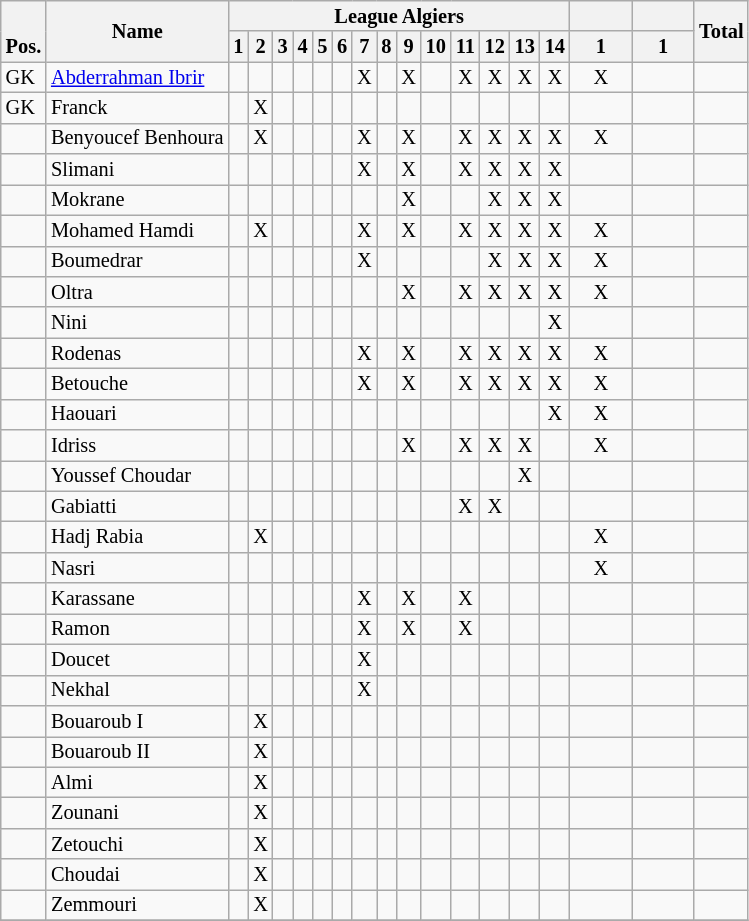<table class="wikitable sortable alternance"  style="font-size:85%; text-align:center; line-height:14px;">
<tr>
<th rowspan="2" valign="bottom">Pos.</th>
<th rowspan="2">Name</th>
<th colspan="14" width="85">League Algiers</th>
<th width="35"></th>
<th width="35"></th>
<th rowspan="2">Total</th>
</tr>
<tr>
<th>1</th>
<th>2</th>
<th>3</th>
<th>4</th>
<th>5</th>
<th>6</th>
<th>7</th>
<th>8</th>
<th>9</th>
<th>10</th>
<th>11</th>
<th>12</th>
<th>13</th>
<th>14</th>
<th>1</th>
<th>1</th>
</tr>
<tr>
<td align="left">GK</td>
<td align="left"> <a href='#'>Abderrahman Ibrir</a></td>
<td></td>
<td></td>
<td></td>
<td></td>
<td></td>
<td></td>
<td>X</td>
<td></td>
<td>X</td>
<td></td>
<td>X</td>
<td>X</td>
<td>X</td>
<td>X</td>
<td>X</td>
<td></td>
<td></td>
</tr>
<tr>
<td align="left">GK</td>
<td align="left"> Franck</td>
<td></td>
<td>X</td>
<td></td>
<td></td>
<td></td>
<td></td>
<td></td>
<td></td>
<td></td>
<td></td>
<td></td>
<td></td>
<td></td>
<td></td>
<td></td>
<td></td>
<td></td>
</tr>
<tr>
<td align="left"></td>
<td align="left"> Benyoucef Benhoura</td>
<td></td>
<td>X</td>
<td></td>
<td></td>
<td></td>
<td></td>
<td>X</td>
<td></td>
<td>X</td>
<td></td>
<td>X</td>
<td>X</td>
<td>X</td>
<td>X</td>
<td>X</td>
<td></td>
<td></td>
</tr>
<tr>
<td align="left"></td>
<td align="left"> Slimani</td>
<td></td>
<td></td>
<td></td>
<td></td>
<td></td>
<td></td>
<td>X</td>
<td></td>
<td>X</td>
<td></td>
<td>X</td>
<td>X</td>
<td>X</td>
<td>X</td>
<td></td>
<td></td>
<td></td>
</tr>
<tr>
<td align="left"></td>
<td align="left"> Mokrane</td>
<td></td>
<td></td>
<td></td>
<td></td>
<td></td>
<td></td>
<td></td>
<td></td>
<td>X</td>
<td></td>
<td></td>
<td>X</td>
<td>X</td>
<td>X</td>
<td></td>
<td></td>
<td></td>
</tr>
<tr>
<td align="left"></td>
<td align="left"> Mohamed Hamdi</td>
<td></td>
<td>X</td>
<td></td>
<td></td>
<td></td>
<td></td>
<td>X</td>
<td></td>
<td>X</td>
<td></td>
<td>X</td>
<td>X</td>
<td>X</td>
<td>X</td>
<td>X</td>
<td></td>
<td></td>
</tr>
<tr>
<td align="left"></td>
<td align="left"> Boumedrar</td>
<td></td>
<td></td>
<td></td>
<td></td>
<td></td>
<td></td>
<td>X</td>
<td></td>
<td></td>
<td></td>
<td></td>
<td>X</td>
<td>X</td>
<td>X</td>
<td>X</td>
<td></td>
<td></td>
</tr>
<tr>
<td align="left"></td>
<td align="left"> Oltra</td>
<td></td>
<td></td>
<td></td>
<td></td>
<td></td>
<td></td>
<td></td>
<td></td>
<td>X</td>
<td></td>
<td>X</td>
<td>X</td>
<td>X</td>
<td>X</td>
<td>X</td>
<td></td>
<td></td>
</tr>
<tr>
<td align="left"></td>
<td align="left"> Nini</td>
<td></td>
<td></td>
<td></td>
<td></td>
<td></td>
<td></td>
<td></td>
<td></td>
<td></td>
<td></td>
<td></td>
<td></td>
<td></td>
<td>X</td>
<td></td>
<td></td>
<td></td>
</tr>
<tr>
<td align="left"></td>
<td align="left"> Rodenas</td>
<td></td>
<td></td>
<td></td>
<td></td>
<td></td>
<td></td>
<td>X</td>
<td></td>
<td>X</td>
<td></td>
<td>X</td>
<td>X</td>
<td>X</td>
<td>X</td>
<td>X</td>
<td></td>
<td></td>
</tr>
<tr>
<td align="left"></td>
<td align="left"> Betouche</td>
<td></td>
<td></td>
<td></td>
<td></td>
<td></td>
<td></td>
<td>X</td>
<td></td>
<td>X</td>
<td></td>
<td>X</td>
<td>X</td>
<td>X</td>
<td>X</td>
<td>X</td>
<td></td>
<td></td>
</tr>
<tr>
<td align="left"></td>
<td align="left"> Haouari</td>
<td></td>
<td></td>
<td></td>
<td></td>
<td></td>
<td></td>
<td></td>
<td></td>
<td></td>
<td></td>
<td></td>
<td></td>
<td></td>
<td>X</td>
<td>X</td>
<td></td>
<td></td>
</tr>
<tr>
<td align="left"></td>
<td align="left"> Idriss</td>
<td></td>
<td></td>
<td></td>
<td></td>
<td></td>
<td></td>
<td></td>
<td></td>
<td>X</td>
<td></td>
<td>X</td>
<td>X</td>
<td>X</td>
<td></td>
<td>X</td>
<td></td>
<td></td>
</tr>
<tr>
<td align="left"></td>
<td align="left"> Youssef Choudar</td>
<td></td>
<td></td>
<td></td>
<td></td>
<td></td>
<td></td>
<td></td>
<td></td>
<td></td>
<td></td>
<td></td>
<td></td>
<td>X</td>
<td></td>
<td></td>
<td></td>
<td></td>
</tr>
<tr>
<td align="left"></td>
<td align="left"> Gabiatti</td>
<td></td>
<td></td>
<td></td>
<td></td>
<td></td>
<td></td>
<td></td>
<td></td>
<td></td>
<td></td>
<td>X</td>
<td>X</td>
<td></td>
<td></td>
<td></td>
<td></td>
<td></td>
</tr>
<tr>
<td align="left"></td>
<td align="left"> Hadj Rabia</td>
<td></td>
<td>X</td>
<td></td>
<td></td>
<td></td>
<td></td>
<td></td>
<td></td>
<td></td>
<td></td>
<td></td>
<td></td>
<td></td>
<td></td>
<td>X</td>
<td></td>
<td></td>
</tr>
<tr>
<td align="left"></td>
<td align="left"> Nasri</td>
<td></td>
<td></td>
<td></td>
<td></td>
<td></td>
<td></td>
<td></td>
<td></td>
<td></td>
<td></td>
<td></td>
<td></td>
<td></td>
<td></td>
<td>X</td>
<td></td>
<td></td>
</tr>
<tr>
<td align="left"></td>
<td align="left"> Karassane</td>
<td></td>
<td></td>
<td></td>
<td></td>
<td></td>
<td></td>
<td>X</td>
<td></td>
<td>X</td>
<td></td>
<td>X</td>
<td></td>
<td></td>
<td></td>
<td></td>
<td></td>
<td></td>
</tr>
<tr>
<td align="left"></td>
<td align="left"> Ramon</td>
<td></td>
<td></td>
<td></td>
<td></td>
<td></td>
<td></td>
<td>X</td>
<td></td>
<td>X</td>
<td></td>
<td>X</td>
<td></td>
<td></td>
<td></td>
<td></td>
<td></td>
<td></td>
</tr>
<tr>
<td align="left"></td>
<td align="left"> Doucet</td>
<td></td>
<td></td>
<td></td>
<td></td>
<td></td>
<td></td>
<td>X</td>
<td></td>
<td></td>
<td></td>
<td></td>
<td></td>
<td></td>
<td></td>
<td></td>
<td></td>
<td></td>
</tr>
<tr>
<td align="left"></td>
<td align="left"> Nekhal</td>
<td></td>
<td></td>
<td></td>
<td></td>
<td></td>
<td></td>
<td>X</td>
<td></td>
<td></td>
<td></td>
<td></td>
<td></td>
<td></td>
<td></td>
<td></td>
<td></td>
<td></td>
</tr>
<tr>
<td align="left"></td>
<td align="left"> Bouaroub I</td>
<td></td>
<td>X</td>
<td></td>
<td></td>
<td></td>
<td></td>
<td></td>
<td></td>
<td></td>
<td></td>
<td></td>
<td></td>
<td></td>
<td></td>
<td></td>
<td></td>
<td></td>
</tr>
<tr>
<td align="left"></td>
<td align="left"> Bouaroub II</td>
<td></td>
<td>X</td>
<td></td>
<td></td>
<td></td>
<td></td>
<td></td>
<td></td>
<td></td>
<td></td>
<td></td>
<td></td>
<td></td>
<td></td>
<td></td>
<td></td>
<td></td>
</tr>
<tr>
<td align="left"></td>
<td align="left"> Almi</td>
<td></td>
<td>X</td>
<td></td>
<td></td>
<td></td>
<td></td>
<td></td>
<td></td>
<td></td>
<td></td>
<td></td>
<td></td>
<td></td>
<td></td>
<td></td>
<td></td>
<td></td>
</tr>
<tr>
<td align="left"></td>
<td align="left"> Zounani</td>
<td></td>
<td>X</td>
<td></td>
<td></td>
<td></td>
<td></td>
<td></td>
<td></td>
<td></td>
<td></td>
<td></td>
<td></td>
<td></td>
<td></td>
<td></td>
<td></td>
<td></td>
</tr>
<tr>
<td align="left"></td>
<td align="left"> Zetouchi</td>
<td></td>
<td>X</td>
<td></td>
<td></td>
<td></td>
<td></td>
<td></td>
<td></td>
<td></td>
<td></td>
<td></td>
<td></td>
<td></td>
<td></td>
<td></td>
<td></td>
<td></td>
</tr>
<tr>
<td align="left"></td>
<td align="left"> Choudai</td>
<td></td>
<td>X</td>
<td></td>
<td></td>
<td></td>
<td></td>
<td></td>
<td></td>
<td></td>
<td></td>
<td></td>
<td></td>
<td></td>
<td></td>
<td></td>
<td></td>
<td></td>
</tr>
<tr>
<td align="left"></td>
<td align="left"> Zemmouri</td>
<td></td>
<td>X</td>
<td></td>
<td></td>
<td></td>
<td></td>
<td></td>
<td></td>
<td></td>
<td></td>
<td></td>
<td></td>
<td></td>
<td></td>
<td></td>
<td></td>
<td></td>
</tr>
<tr>
</tr>
</table>
